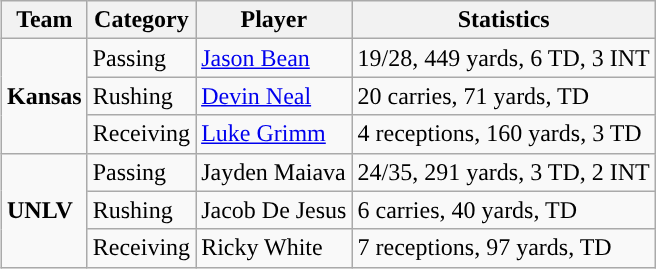<table class="wikitable" style="float: right;">
<tr>
<th>Team</th>
<th>Category</th>
<th>Player</th>
<th>Statistics</th>
</tr>
<tr>
<td rowspan=3><strong>Kansas</strong></td>
<td>Passing</td>
<td><a href='#'>Jason Bean</a></td>
<td>19/28, 449 yards, 6 TD, 3 INT</td>
</tr>
<tr>
<td>Rushing</td>
<td><a href='#'>Devin Neal</a></td>
<td>20 carries, 71 yards, TD</td>
</tr>
<tr>
<td>Receiving</td>
<td><a href='#'>Luke Grimm</a></td>
<td>4 receptions, 160 yards, 3 TD</td>
</tr>
<tr>
<td rowspan=3><strong>UNLV</strong></td>
<td>Passing</td>
<td>Jayden Maiava</td>
<td>24/35, 291 yards, 3 TD, 2 INT</td>
</tr>
<tr>
<td>Rushing</td>
<td>Jacob De Jesus</td>
<td>6 carries, 40 yards, TD</td>
</tr>
<tr>
<td>Receiving</td>
<td>Ricky White</td>
<td>7 receptions, 97 yards, TD</td>
</tr>
</table>
